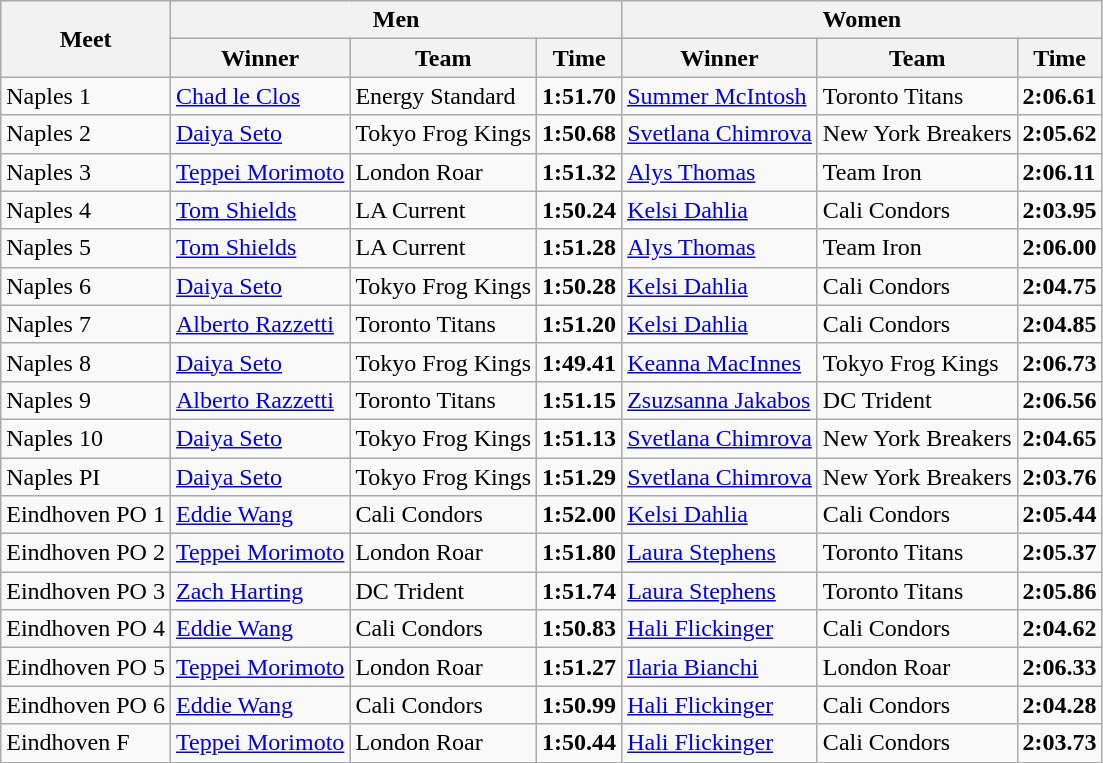<table class="wikitable">
<tr>
<th rowspan="2">Meet</th>
<th colspan="3">Men</th>
<th colspan="3">Women</th>
</tr>
<tr>
<th>Winner</th>
<th>Team</th>
<th>Time</th>
<th>Winner</th>
<th>Team</th>
<th>Time</th>
</tr>
<tr>
<td>Naples 1</td>
<td> <a href='#'>Chad le Clos</a></td>
<td> Energy Standard</td>
<td><strong>1:51.70 </strong></td>
<td> <a href='#'>Summer McIntosh</a></td>
<td> Toronto Titans</td>
<td><strong> 2:06.61 </strong></td>
</tr>
<tr>
<td>Naples 2</td>
<td> <a href='#'>Daiya Seto</a></td>
<td> Tokyo Frog Kings</td>
<td><strong>1:50.68 </strong></td>
<td> <a href='#'>Svetlana Chimrova</a></td>
<td> New York Breakers</td>
<td><strong> 2:05.62 </strong></td>
</tr>
<tr>
<td>Naples 3</td>
<td> <a href='#'>Teppei Morimoto</a></td>
<td> London Roar</td>
<td><strong>1:51.32</strong></td>
<td> <a href='#'>Alys Thomas</a></td>
<td> Team Iron</td>
<td><strong>2:06.11</strong></td>
</tr>
<tr>
<td>Naples 4</td>
<td> <a href='#'>Tom Shields</a></td>
<td> LA Current</td>
<td><strong>1:50.24 </strong></td>
<td> <a href='#'>Kelsi Dahlia</a></td>
<td> Cali Condors</td>
<td><strong> 2:03.95 </strong></td>
</tr>
<tr>
<td>Naples 5</td>
<td> <a href='#'>Tom Shields</a></td>
<td> LA Current</td>
<td><strong> 1:51.28 </strong></td>
<td> <a href='#'>Alys Thomas</a></td>
<td> Team Iron</td>
<td><strong>2:06.00</strong></td>
</tr>
<tr>
<td>Naples 6</td>
<td> <a href='#'>Daiya Seto</a></td>
<td> Tokyo Frog Kings</td>
<td><strong>1:50.28 </strong></td>
<td> <a href='#'>Kelsi Dahlia</a></td>
<td> Cali Condors</td>
<td><strong> 2:04.75 </strong></td>
</tr>
<tr>
<td>Naples 7</td>
<td> <a href='#'>Alberto Razzetti</a></td>
<td> Toronto Titans</td>
<td><strong>1:51.20 </strong></td>
<td> <a href='#'>Kelsi Dahlia</a></td>
<td> Cali Condors</td>
<td><strong> 2:04.85 </strong></td>
</tr>
<tr>
<td>Naples 8</td>
<td> <a href='#'>Daiya Seto</a></td>
<td> Tokyo Frog Kings</td>
<td><strong>1:49.41 </strong></td>
<td> <a href='#'>Keanna MacInnes</a></td>
<td> Tokyo Frog Kings</td>
<td><strong> 2:06.73 </strong></td>
</tr>
<tr>
<td>Naples 9</td>
<td> <a href='#'>Alberto Razzetti</a></td>
<td> Toronto Titans</td>
<td><strong>1:51.15 </strong></td>
<td> <a href='#'>Zsuzsanna Jakabos</a></td>
<td> DC Trident</td>
<td><strong> 2:06.56 </strong></td>
</tr>
<tr>
<td>Naples 10</td>
<td> <a href='#'>Daiya Seto</a></td>
<td> Tokyo Frog Kings</td>
<td><strong>1:51.13 </strong></td>
<td> <a href='#'>Svetlana Chimrova</a></td>
<td> New York Breakers</td>
<td><strong> 2:04.65 </strong></td>
</tr>
<tr>
<td>Naples PI</td>
<td> <a href='#'>Daiya Seto</a></td>
<td> Tokyo Frog Kings</td>
<td><strong>1:51.29 </strong></td>
<td> <a href='#'>Svetlana Chimrova</a></td>
<td> New York Breakers</td>
<td><strong> 2:03.76 </strong></td>
</tr>
<tr>
<td>Eindhoven PO 1</td>
<td> <a href='#'>Eddie Wang</a></td>
<td> Cali Condors</td>
<td><strong>1:52.00 </strong></td>
<td> <a href='#'>Kelsi Dahlia</a></td>
<td> Cali Condors</td>
<td><strong> 2:05.44 </strong></td>
</tr>
<tr>
<td>Eindhoven PO 2</td>
<td> <a href='#'>Teppei Morimoto</a></td>
<td> London Roar</td>
<td><strong>1:51.80</strong></td>
<td> <a href='#'>Laura Stephens</a></td>
<td> Toronto Titans</td>
<td><strong> 2:05.37 </strong></td>
</tr>
<tr>
<td>Eindhoven PO 3</td>
<td> <a href='#'>Zach Harting</a></td>
<td> DC Trident</td>
<td><strong>1:51.74</strong></td>
<td> <a href='#'>Laura Stephens</a></td>
<td> Toronto Titans</td>
<td><strong> 2:05.86 </strong></td>
</tr>
<tr>
<td>Eindhoven PO 4</td>
<td> <a href='#'>Eddie Wang</a></td>
<td> Cali Condors</td>
<td><strong>1:50.83 </strong></td>
<td> <a href='#'>Hali Flickinger</a></td>
<td> Cali Condors</td>
<td><strong> 2:04.62 </strong></td>
</tr>
<tr>
<td>Eindhoven PO 5</td>
<td> <a href='#'>Teppei Morimoto</a></td>
<td> London Roar</td>
<td><strong>1:51.27 </strong></td>
<td> <a href='#'>Ilaria Bianchi</a></td>
<td> London Roar</td>
<td><strong> 2:06.33 </strong></td>
</tr>
<tr>
<td>Eindhoven PO 6</td>
<td> <a href='#'>Eddie Wang</a></td>
<td> Cali Condors</td>
<td><strong>1:50.99 </strong></td>
<td> <a href='#'>Hali Flickinger</a></td>
<td> Cali Condors</td>
<td><strong> 2:04.28 </strong></td>
</tr>
<tr>
<td>Eindhoven F</td>
<td> <a href='#'>Teppei Morimoto</a></td>
<td> London Roar</td>
<td><strong>1:50.44 </strong></td>
<td> <a href='#'>Hali Flickinger</a></td>
<td> Cali Condors</td>
<td><strong> 2:03.73 </strong></td>
</tr>
</table>
